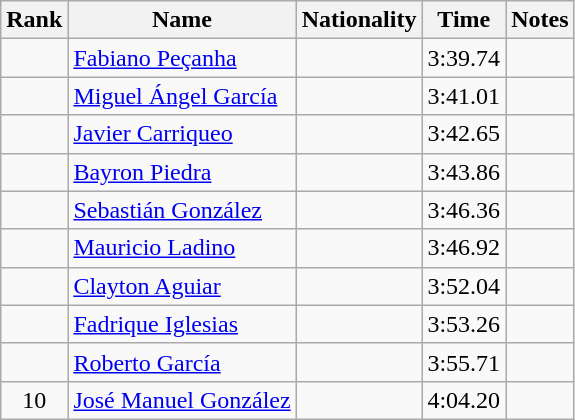<table class="wikitable sortable" style="text-align:center">
<tr>
<th>Rank</th>
<th>Name</th>
<th>Nationality</th>
<th>Time</th>
<th>Notes</th>
</tr>
<tr>
<td></td>
<td align=left><a href='#'>Fabiano Peçanha</a></td>
<td align=left></td>
<td>3:39.74</td>
<td></td>
</tr>
<tr>
<td></td>
<td align=left><a href='#'>Miguel Ángel García</a></td>
<td align=left></td>
<td>3:41.01</td>
<td></td>
</tr>
<tr>
<td></td>
<td align=left><a href='#'>Javier Carriqueo</a></td>
<td align=left></td>
<td>3:42.65</td>
<td></td>
</tr>
<tr>
<td></td>
<td align=left><a href='#'>Bayron Piedra</a></td>
<td align=left></td>
<td>3:43.86</td>
<td></td>
</tr>
<tr>
<td></td>
<td align=left><a href='#'>Sebastián González</a></td>
<td align=left></td>
<td>3:46.36</td>
<td></td>
</tr>
<tr>
<td></td>
<td align=left><a href='#'>Mauricio Ladino</a></td>
<td align=left></td>
<td>3:46.92</td>
<td></td>
</tr>
<tr>
<td></td>
<td align=left><a href='#'>Clayton Aguiar</a></td>
<td align=left></td>
<td>3:52.04</td>
<td></td>
</tr>
<tr>
<td></td>
<td align=left><a href='#'>Fadrique Iglesias</a></td>
<td align=left></td>
<td>3:53.26</td>
<td></td>
</tr>
<tr>
<td></td>
<td align=left><a href='#'>Roberto García</a></td>
<td align=left></td>
<td>3:55.71</td>
<td></td>
</tr>
<tr>
<td>10</td>
<td align=left><a href='#'>José Manuel González</a></td>
<td align=left></td>
<td>4:04.20</td>
<td></td>
</tr>
</table>
